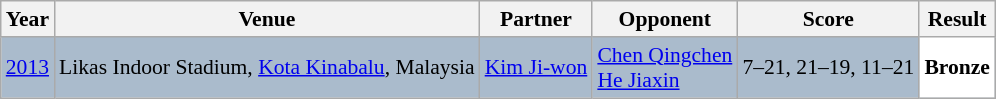<table class="sortable wikitable" style="font-size: 90%;">
<tr>
<th>Year</th>
<th>Venue</th>
<th>Partner</th>
<th>Opponent</th>
<th>Score</th>
<th>Result</th>
</tr>
<tr style="background:#AABBCC">
<td align="center"><a href='#'>2013</a></td>
<td align="left">Likas Indoor Stadium, <a href='#'>Kota Kinabalu</a>, Malaysia</td>
<td align="left"> <a href='#'>Kim Ji-won</a></td>
<td align="left"> <a href='#'>Chen Qingchen</a><br> <a href='#'>He Jiaxin</a></td>
<td align="left">7–21, 21–19, 11–21</td>
<td style="text-align:left; background:white"> <strong>Bronze</strong></td>
</tr>
</table>
